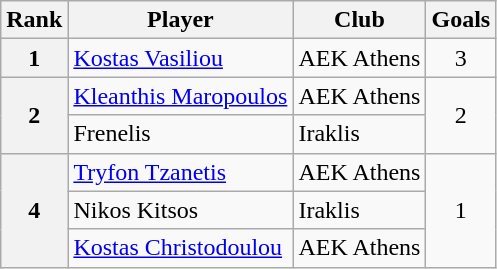<table class="wikitable" style="text-align:center">
<tr>
<th>Rank</th>
<th>Player</th>
<th>Club</th>
<th>Goals</th>
</tr>
<tr>
<th>1</th>
<td align="left"> <a href='#'>Kostas Vasiliou</a></td>
<td align="left">AEK Athens</td>
<td>3</td>
</tr>
<tr>
<th rowspan=2>2</th>
<td align="left"> <a href='#'>Kleanthis Maropoulos</a></td>
<td align="left">AEK Athens</td>
<td rowspan=2>2</td>
</tr>
<tr>
<td align="left"> Frenelis</td>
<td align="left">Iraklis</td>
</tr>
<tr>
<th rowspan=3>4</th>
<td align="left"> <a href='#'>Tryfon Tzanetis</a></td>
<td align="left">AEK Athens</td>
<td rowspan=3>1</td>
</tr>
<tr>
<td align="left"> Nikos Kitsos</td>
<td align="left">Iraklis</td>
</tr>
<tr>
<td align="left"> <a href='#'>Kostas Christodoulou</a></td>
<td align="left">AEK Athens</td>
</tr>
</table>
